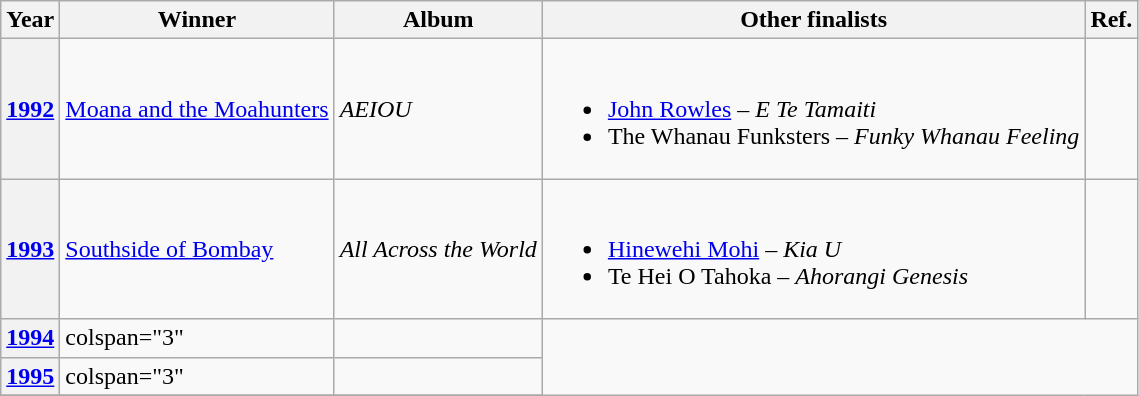<table class="wikitable sortable">
<tr>
<th scope="col">Year</th>
<th scope="col">Winner</th>
<th scope="col">Album</th>
<th scope="col" class=unsortable>Other finalists</th>
<th scope="col" class=unsortable>Ref.</th>
</tr>
<tr>
<th scope="row"><a href='#'>1992</a></th>
<td><a href='#'>Moana and the Moahunters</a></td>
<td><em>AEIOU</em></td>
<td><br><ul><li><a href='#'>John Rowles</a> – <em>E Te Tamaiti</em></li><li>The Whanau Funksters – <em>Funky Whanau Feeling</em></li></ul></td>
<td align="center"></td>
</tr>
<tr>
<th scope="row"><a href='#'>1993</a></th>
<td><a href='#'>Southside of Bombay</a></td>
<td><em>All Across the World</em></td>
<td><br><ul><li><a href='#'>Hinewehi Mohi</a> – <em>Kia U</em></li><li>Te Hei O Tahoka – <em>Ahorangi Genesis</em></li></ul></td>
<td align="center"></td>
</tr>
<tr>
<th scope="row"><a href='#'>1994</a></th>
<td>colspan="3" </td>
<td align="center"></td>
</tr>
<tr>
<th scope="row"><a href='#'>1995</a></th>
<td>colspan="3" </td>
<td align="center"></td>
</tr>
<tr>
</tr>
</table>
